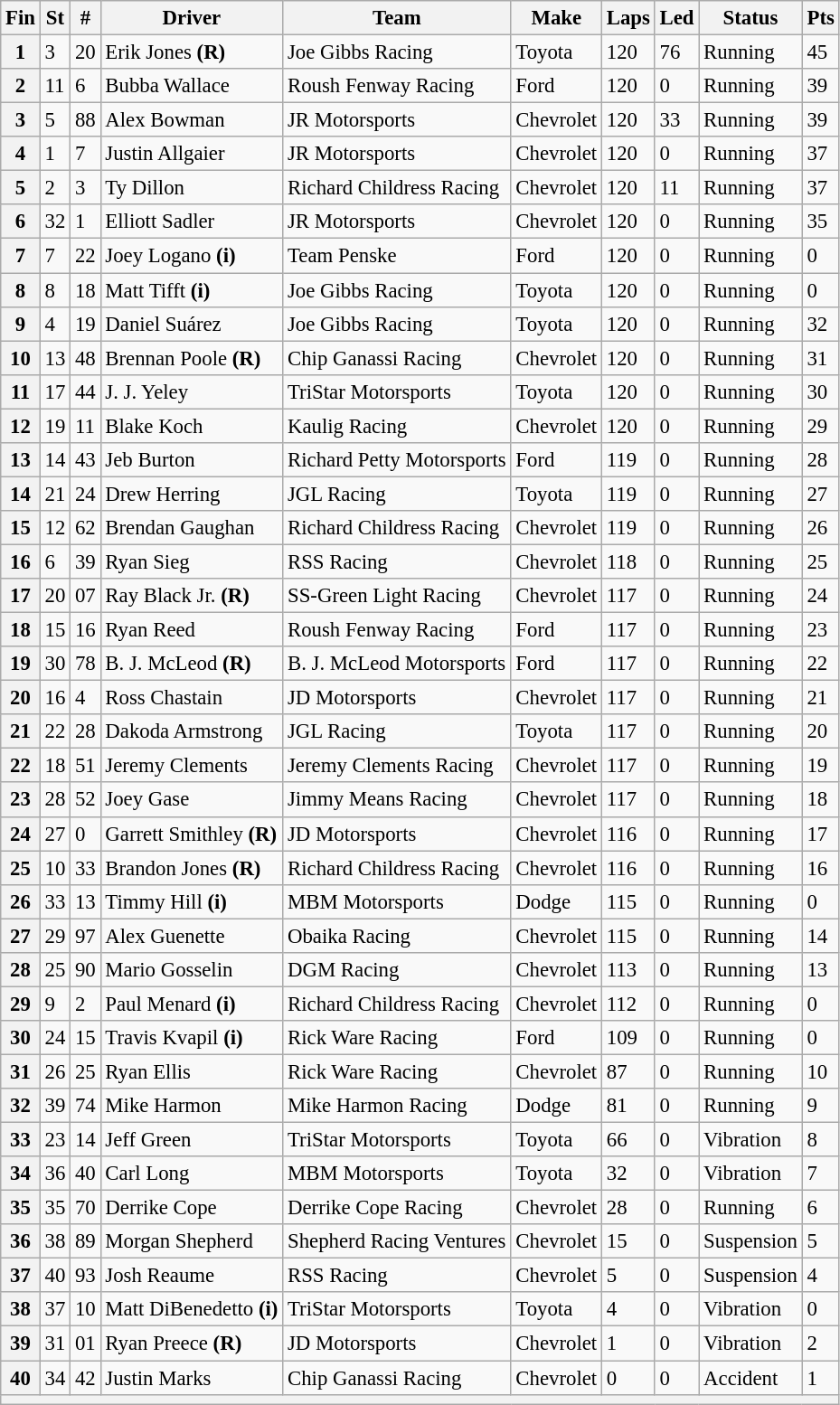<table class="wikitable" style="font-size:95%">
<tr>
<th>Fin</th>
<th>St</th>
<th>#</th>
<th>Driver</th>
<th>Team</th>
<th>Make</th>
<th>Laps</th>
<th>Led</th>
<th>Status</th>
<th>Pts</th>
</tr>
<tr>
<th>1</th>
<td>3</td>
<td>20</td>
<td>Erik Jones <strong>(R)</strong></td>
<td>Joe Gibbs Racing</td>
<td>Toyota</td>
<td>120</td>
<td>76</td>
<td>Running</td>
<td>45</td>
</tr>
<tr>
<th>2</th>
<td>11</td>
<td>6</td>
<td>Bubba Wallace</td>
<td>Roush Fenway Racing</td>
<td>Ford</td>
<td>120</td>
<td>0</td>
<td>Running</td>
<td>39</td>
</tr>
<tr>
<th>3</th>
<td>5</td>
<td>88</td>
<td>Alex Bowman</td>
<td>JR Motorsports</td>
<td>Chevrolet</td>
<td>120</td>
<td>33</td>
<td>Running</td>
<td>39</td>
</tr>
<tr>
<th>4</th>
<td>1</td>
<td>7</td>
<td>Justin Allgaier</td>
<td>JR Motorsports</td>
<td>Chevrolet</td>
<td>120</td>
<td>0</td>
<td>Running</td>
<td>37</td>
</tr>
<tr>
<th>5</th>
<td>2</td>
<td>3</td>
<td>Ty Dillon</td>
<td>Richard Childress Racing</td>
<td>Chevrolet</td>
<td>120</td>
<td>11</td>
<td>Running</td>
<td>37</td>
</tr>
<tr>
<th>6</th>
<td>32</td>
<td>1</td>
<td>Elliott Sadler</td>
<td>JR Motorsports</td>
<td>Chevrolet</td>
<td>120</td>
<td>0</td>
<td>Running</td>
<td>35</td>
</tr>
<tr>
<th>7</th>
<td>7</td>
<td>22</td>
<td>Joey Logano <strong>(i)</strong></td>
<td>Team Penske</td>
<td>Ford</td>
<td>120</td>
<td>0</td>
<td>Running</td>
<td>0</td>
</tr>
<tr>
<th>8</th>
<td>8</td>
<td>18</td>
<td>Matt Tifft <strong>(i)</strong></td>
<td>Joe Gibbs Racing</td>
<td>Toyota</td>
<td>120</td>
<td>0</td>
<td>Running</td>
<td>0</td>
</tr>
<tr>
<th>9</th>
<td>4</td>
<td>19</td>
<td>Daniel Suárez</td>
<td>Joe Gibbs Racing</td>
<td>Toyota</td>
<td>120</td>
<td>0</td>
<td>Running</td>
<td>32</td>
</tr>
<tr>
<th>10</th>
<td>13</td>
<td>48</td>
<td>Brennan Poole <strong>(R)</strong></td>
<td>Chip Ganassi Racing</td>
<td>Chevrolet</td>
<td>120</td>
<td>0</td>
<td>Running</td>
<td>31</td>
</tr>
<tr>
<th>11</th>
<td>17</td>
<td>44</td>
<td>J. J. Yeley</td>
<td>TriStar Motorsports</td>
<td>Toyota</td>
<td>120</td>
<td>0</td>
<td>Running</td>
<td>30</td>
</tr>
<tr>
<th>12</th>
<td>19</td>
<td>11</td>
<td>Blake Koch</td>
<td>Kaulig Racing</td>
<td>Chevrolet</td>
<td>120</td>
<td>0</td>
<td>Running</td>
<td>29</td>
</tr>
<tr>
<th>13</th>
<td>14</td>
<td>43</td>
<td>Jeb Burton</td>
<td>Richard Petty Motorsports</td>
<td>Ford</td>
<td>119</td>
<td>0</td>
<td>Running</td>
<td>28</td>
</tr>
<tr>
<th>14</th>
<td>21</td>
<td>24</td>
<td>Drew Herring</td>
<td>JGL Racing</td>
<td>Toyota</td>
<td>119</td>
<td>0</td>
<td>Running</td>
<td>27</td>
</tr>
<tr>
<th>15</th>
<td>12</td>
<td>62</td>
<td>Brendan Gaughan</td>
<td>Richard Childress Racing</td>
<td>Chevrolet</td>
<td>119</td>
<td>0</td>
<td>Running</td>
<td>26</td>
</tr>
<tr>
<th>16</th>
<td>6</td>
<td>39</td>
<td>Ryan Sieg</td>
<td>RSS Racing</td>
<td>Chevrolet</td>
<td>118</td>
<td>0</td>
<td>Running</td>
<td>25</td>
</tr>
<tr>
<th>17</th>
<td>20</td>
<td>07</td>
<td>Ray Black Jr. <strong>(R)</strong></td>
<td>SS-Green Light Racing</td>
<td>Chevrolet</td>
<td>117</td>
<td>0</td>
<td>Running</td>
<td>24</td>
</tr>
<tr>
<th>18</th>
<td>15</td>
<td>16</td>
<td>Ryan Reed</td>
<td>Roush Fenway Racing</td>
<td>Ford</td>
<td>117</td>
<td>0</td>
<td>Running</td>
<td>23</td>
</tr>
<tr>
<th>19</th>
<td>30</td>
<td>78</td>
<td>B. J. McLeod <strong>(R)</strong></td>
<td>B. J. McLeod Motorsports</td>
<td>Ford</td>
<td>117</td>
<td>0</td>
<td>Running</td>
<td>22</td>
</tr>
<tr>
<th>20</th>
<td>16</td>
<td>4</td>
<td>Ross Chastain</td>
<td>JD Motorsports</td>
<td>Chevrolet</td>
<td>117</td>
<td>0</td>
<td>Running</td>
<td>21</td>
</tr>
<tr>
<th>21</th>
<td>22</td>
<td>28</td>
<td>Dakoda Armstrong</td>
<td>JGL Racing</td>
<td>Toyota</td>
<td>117</td>
<td>0</td>
<td>Running</td>
<td>20</td>
</tr>
<tr>
<th>22</th>
<td>18</td>
<td>51</td>
<td>Jeremy Clements</td>
<td>Jeremy Clements Racing</td>
<td>Chevrolet</td>
<td>117</td>
<td>0</td>
<td>Running</td>
<td>19</td>
</tr>
<tr>
<th>23</th>
<td>28</td>
<td>52</td>
<td>Joey Gase</td>
<td>Jimmy Means Racing</td>
<td>Chevrolet</td>
<td>117</td>
<td>0</td>
<td>Running</td>
<td>18</td>
</tr>
<tr>
<th>24</th>
<td>27</td>
<td>0</td>
<td>Garrett Smithley <strong>(R)</strong></td>
<td>JD Motorsports</td>
<td>Chevrolet</td>
<td>116</td>
<td>0</td>
<td>Running</td>
<td>17</td>
</tr>
<tr>
<th>25</th>
<td>10</td>
<td>33</td>
<td>Brandon Jones <strong>(R)</strong></td>
<td>Richard Childress Racing</td>
<td>Chevrolet</td>
<td>116</td>
<td>0</td>
<td>Running</td>
<td>16</td>
</tr>
<tr>
<th>26</th>
<td>33</td>
<td>13</td>
<td>Timmy Hill <strong>(i)</strong></td>
<td>MBM Motorsports</td>
<td>Dodge</td>
<td>115</td>
<td>0</td>
<td>Running</td>
<td>0</td>
</tr>
<tr>
<th>27</th>
<td>29</td>
<td>97</td>
<td>Alex Guenette</td>
<td>Obaika Racing</td>
<td>Chevrolet</td>
<td>115</td>
<td>0</td>
<td>Running</td>
<td>14</td>
</tr>
<tr>
<th>28</th>
<td>25</td>
<td>90</td>
<td>Mario Gosselin</td>
<td>DGM Racing</td>
<td>Chevrolet</td>
<td>113</td>
<td>0</td>
<td>Running</td>
<td>13</td>
</tr>
<tr>
<th>29</th>
<td>9</td>
<td>2</td>
<td>Paul Menard <strong>(i)</strong></td>
<td>Richard Childress Racing</td>
<td>Chevrolet</td>
<td>112</td>
<td>0</td>
<td>Running</td>
<td>0</td>
</tr>
<tr>
<th>30</th>
<td>24</td>
<td>15</td>
<td>Travis Kvapil <strong>(i)</strong></td>
<td>Rick Ware Racing</td>
<td>Ford</td>
<td>109</td>
<td>0</td>
<td>Running</td>
<td>0</td>
</tr>
<tr>
<th>31</th>
<td>26</td>
<td>25</td>
<td>Ryan Ellis</td>
<td>Rick Ware Racing</td>
<td>Chevrolet</td>
<td>87</td>
<td>0</td>
<td>Running</td>
<td>10</td>
</tr>
<tr>
<th>32</th>
<td>39</td>
<td>74</td>
<td>Mike Harmon</td>
<td>Mike Harmon Racing</td>
<td>Dodge</td>
<td>81</td>
<td>0</td>
<td>Running</td>
<td>9</td>
</tr>
<tr>
<th>33</th>
<td>23</td>
<td>14</td>
<td>Jeff Green</td>
<td>TriStar Motorsports</td>
<td>Toyota</td>
<td>66</td>
<td>0</td>
<td>Vibration</td>
<td>8</td>
</tr>
<tr>
<th>34</th>
<td>36</td>
<td>40</td>
<td>Carl Long</td>
<td>MBM Motorsports</td>
<td>Toyota</td>
<td>32</td>
<td>0</td>
<td>Vibration</td>
<td>7</td>
</tr>
<tr>
<th>35</th>
<td>35</td>
<td>70</td>
<td>Derrike Cope</td>
<td>Derrike Cope Racing</td>
<td>Chevrolet</td>
<td>28</td>
<td>0</td>
<td>Running</td>
<td>6</td>
</tr>
<tr>
<th>36</th>
<td>38</td>
<td>89</td>
<td>Morgan Shepherd</td>
<td>Shepherd Racing Ventures</td>
<td>Chevrolet</td>
<td>15</td>
<td>0</td>
<td>Suspension</td>
<td>5</td>
</tr>
<tr>
<th>37</th>
<td>40</td>
<td>93</td>
<td>Josh Reaume</td>
<td>RSS Racing</td>
<td>Chevrolet</td>
<td>5</td>
<td>0</td>
<td>Suspension</td>
<td>4</td>
</tr>
<tr>
<th>38</th>
<td>37</td>
<td>10</td>
<td>Matt DiBenedetto <strong>(i)</strong></td>
<td>TriStar Motorsports</td>
<td>Toyota</td>
<td>4</td>
<td>0</td>
<td>Vibration</td>
<td>0</td>
</tr>
<tr>
<th>39</th>
<td>31</td>
<td>01</td>
<td>Ryan Preece <strong>(R)</strong></td>
<td>JD Motorsports</td>
<td>Chevrolet</td>
<td>1</td>
<td>0</td>
<td>Vibration</td>
<td>2</td>
</tr>
<tr>
<th>40</th>
<td>34</td>
<td>42</td>
<td>Justin Marks</td>
<td>Chip Ganassi Racing</td>
<td>Chevrolet</td>
<td>0</td>
<td>0</td>
<td>Accident</td>
<td>1</td>
</tr>
<tr>
<th colspan="10"></th>
</tr>
</table>
